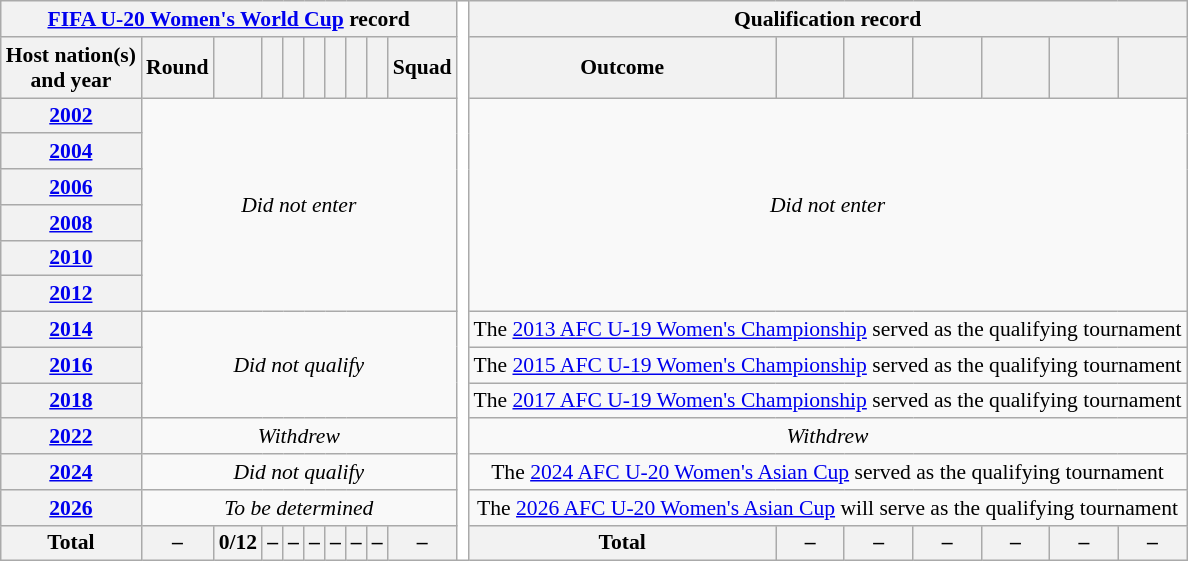<table class="wikitable" style="font-size:90%; text-align:center;">
<tr>
<th colspan=10><a href='#'>FIFA U-20 Women's World Cup</a> record</th>
<th rowspan="16" style="width:1%;background:white"></th>
<th colspan=7>Qualification record</th>
</tr>
<tr>
<th scope="col">Host nation(s)<br>and year</th>
<th scope="col">Round</th>
<th scope="col"></th>
<th scope="col"></th>
<th scope="col"></th>
<th scope="col"></th>
<th scope="col"></th>
<th scope="col"></th>
<th scope="col"></th>
<th scope="col">Squad</th>
<th scope="col">Outcome</th>
<th scope="col"></th>
<th scope="col"></th>
<th scope="col"></th>
<th scope="col"></th>
<th scope="col"></th>
<th scope="col"></th>
</tr>
<tr>
<th scope="row"> <a href='#'>2002</a></th>
<td colspan="9" rowspan="6"><em>Did not enter</em></td>
<td colspan="7" rowspan="6"><em>Did not enter</em></td>
</tr>
<tr>
<th scope="row"> <a href='#'>2004</a></th>
</tr>
<tr>
<th scope="row"> <a href='#'>2006</a></th>
</tr>
<tr>
<th scope="row"> <a href='#'>2008</a></th>
</tr>
<tr>
<th scope="row"> <a href='#'>2010</a></th>
</tr>
<tr>
<th scope="row"> <a href='#'>2012</a></th>
</tr>
<tr>
<th scope="row"> <a href='#'>2014</a></th>
<td colspan="9" rowspan="3"><em>Did not qualify</em></td>
<td colspan="7">The <a href='#'>2013 AFC U-19 Women's Championship</a> served as the qualifying tournament</td>
</tr>
<tr>
<th scope="row"> <a href='#'>2016</a></th>
<td colspan="7">The <a href='#'>2015 AFC U-19 Women's Championship</a> served as the qualifying tournament</td>
</tr>
<tr>
<th scope="row"> <a href='#'>2018</a></th>
<td colspan="7">The <a href='#'>2017 AFC U-19 Women's Championship</a> served as the qualifying tournament</td>
</tr>
<tr>
<th scope="row"> <a href='#'>2022</a></th>
<td colspan="9"><em>Withdrew</em></td>
<td colspan="7"><em>Withdrew</em></td>
</tr>
<tr>
<th scope="row"> <a href='#'>2024</a></th>
<td colspan="9"><em>Did not qualify</em></td>
<td colspan="7">The <a href='#'>2024 AFC U-20 Women's Asian Cup</a> served as the qualifying tournament</td>
</tr>
<tr>
<th scope="row"> <a href='#'>2026</a></th>
<td colspan="9"><em>To be determined</em></td>
<td colspan="7">The <a href='#'>2026 AFC U-20 Women's Asian Cup</a> will serve as the qualifying tournament</td>
</tr>
<tr>
<th>Total</th>
<th>–</th>
<th>0/12</th>
<th>–</th>
<th>–</th>
<th>–</th>
<th>–</th>
<th>–</th>
<th>–</th>
<th>–</th>
<th>Total</th>
<th>–</th>
<th>–</th>
<th>–</th>
<th>–</th>
<th>–</th>
<th>–</th>
</tr>
</table>
